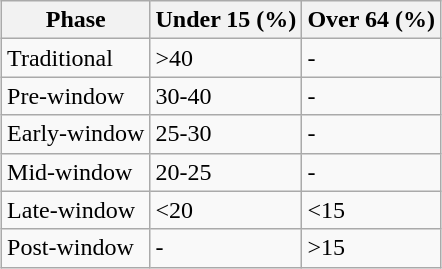<table class="wikitable" style="margin-left: auto; margin-right: auto; border: none;">
<tr>
<th>Phase</th>
<th>Under 15 (%)</th>
<th>Over 64 (%)</th>
</tr>
<tr>
<td>Traditional</td>
<td>>40</td>
<td>-</td>
</tr>
<tr>
<td>Pre-window</td>
<td>30-40</td>
<td>-</td>
</tr>
<tr>
<td>Early-window</td>
<td>25-30</td>
<td>-</td>
</tr>
<tr>
<td>Mid-window</td>
<td>20-25</td>
<td>-</td>
</tr>
<tr>
<td>Late-window</td>
<td><20</td>
<td><15</td>
</tr>
<tr>
<td>Post-window</td>
<td>-</td>
<td>>15</td>
</tr>
</table>
